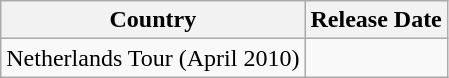<table class="wikitable">
<tr>
<th>Country</th>
<th>Release Date</th>
</tr>
<tr>
<td>Netherlands Tour (April 2010)</td>
<td></td>
</tr>
</table>
